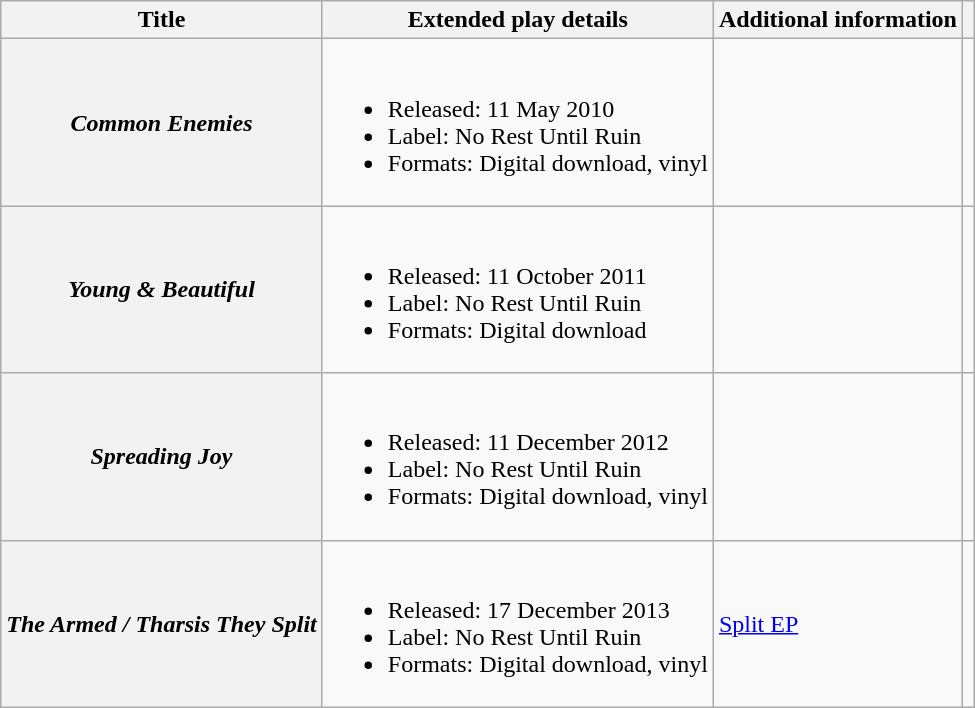<table class="wikitable plainrowheaders">
<tr>
<th>Title</th>
<th>Extended play details</th>
<th>Additional information</th>
<th></th>
</tr>
<tr>
<th scope="row"><em>Common Enemies</em></th>
<td><br><ul><li>Released: 11 May 2010</li><li>Label: No Rest Until Ruin</li><li>Formats: Digital download, vinyl</li></ul></td>
<td></td>
<td></td>
</tr>
<tr>
<th scope="row"><em>Young & Beautiful</em></th>
<td><br><ul><li>Released: 11 October 2011</li><li>Label: No Rest Until Ruin</li><li>Formats: Digital download</li></ul></td>
<td></td>
<td></td>
</tr>
<tr>
<th scope="row"><em>Spreading Joy</em></th>
<td><br><ul><li>Released: 11 December 2012</li><li>Label: No Rest Until Ruin</li><li>Formats: Digital download, vinyl</li></ul></td>
<td></td>
<td></td>
</tr>
<tr>
<th scope="row"><em>The Armed / Tharsis They Split</em></th>
<td><br><ul><li>Released: 17 December 2013</li><li>Label: No Rest Until Ruin</li><li>Formats: Digital download, vinyl</li></ul></td>
<td><a href='#'>Split EP</a></td>
<td></td>
</tr>
</table>
